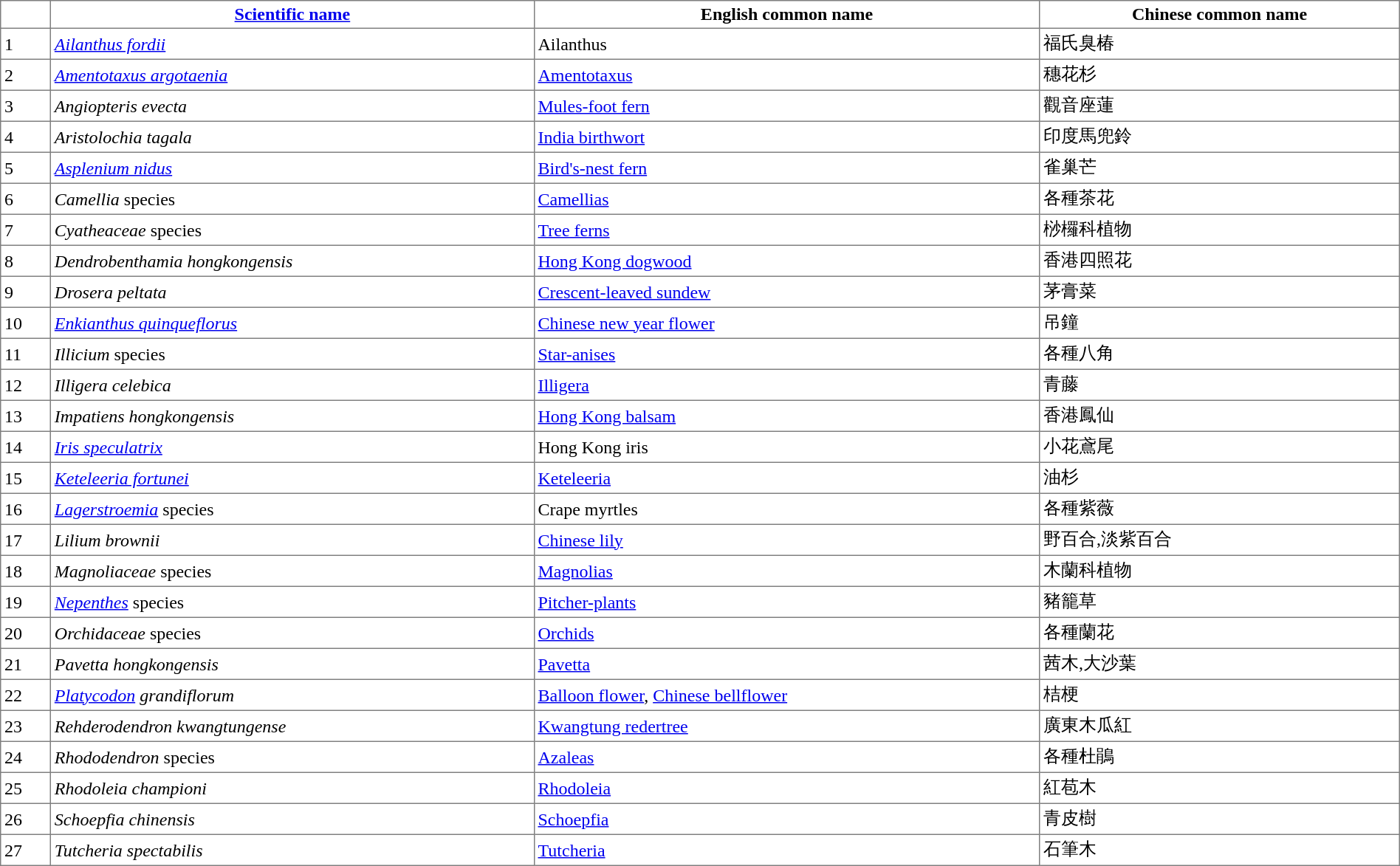<table class="toccolours" border="1" cellpadding="3" cellspacing="0" style="border-collapse: collapse; margin:0 auto;" width=100%>
<tr>
<th> </th>
<th><a href='#'>Scientific name</a></th>
<th>English common name</th>
<th>Chinese common name</th>
</tr>
<tr>
<td>1</td>
<td><em><a href='#'>Ailanthus fordii</a></em></td>
<td>Ailanthus</td>
<td>福氏臭椿</td>
</tr>
<tr>
<td>2</td>
<td><em><a href='#'>Amentotaxus argotaenia</a></em></td>
<td><a href='#'>Amentotaxus</a></td>
<td>穗花杉</td>
</tr>
<tr>
<td>3</td>
<td><em>Angiopteris evecta</em></td>
<td><a href='#'>Mules-foot fern</a></td>
<td>觀音座蓮</td>
</tr>
<tr>
<td>4</td>
<td><em>Aristolochia tagala</em></td>
<td><a href='#'>India birthwort</a></td>
<td>印度馬兜鈴</td>
</tr>
<tr>
<td>5</td>
<td><em><a href='#'>Asplenium nidus</a></em></td>
<td><a href='#'>Bird's-nest fern</a></td>
<td>雀巢芒</td>
</tr>
<tr>
<td>6</td>
<td><em>Camellia</em> species</td>
<td><a href='#'>Camellias</a></td>
<td>各種茶花</td>
</tr>
<tr>
<td>7</td>
<td><em>Cyatheaceae</em> species</td>
<td><a href='#'>Tree ferns</a></td>
<td>桫欏科植物</td>
</tr>
<tr>
<td>8</td>
<td><em>Dendrobenthamia hongkongensis</em></td>
<td><a href='#'>Hong Kong dogwood</a></td>
<td>香港四照花</td>
</tr>
<tr>
<td>9</td>
<td><em>Drosera peltata </em></td>
<td><a href='#'>Crescent-leaved sundew</a></td>
<td>茅膏菜</td>
</tr>
<tr>
<td>10</td>
<td><em><a href='#'>Enkianthus quinqueflorus</a></em></td>
<td><a href='#'>Chinese new year flower</a></td>
<td>吊鐘</td>
</tr>
<tr>
<td>11</td>
<td><em>Illicium</em> species</td>
<td><a href='#'>Star-anises</a></td>
<td>各種八角</td>
</tr>
<tr>
<td>12</td>
<td><em>Illigera celebica</em></td>
<td><a href='#'>Illigera</a></td>
<td>青藤</td>
</tr>
<tr>
<td>13</td>
<td><em>Impatiens hongkongensis</em></td>
<td><a href='#'>Hong Kong balsam</a></td>
<td>香港鳳仙</td>
</tr>
<tr>
<td>14</td>
<td><em><a href='#'>Iris speculatrix</a></em></td>
<td>Hong Kong iris</td>
<td>小花鳶尾</td>
</tr>
<tr>
<td>15</td>
<td><em><a href='#'>Keteleeria fortunei</a> </em></td>
<td><a href='#'>Keteleeria</a></td>
<td>油杉</td>
</tr>
<tr>
<td>16</td>
<td><em><a href='#'>Lagerstroemia</a></em> species</td>
<td>Crape myrtles</td>
<td>各種紫薇</td>
</tr>
<tr>
<td>17</td>
<td><em>Lilium brownii</em></td>
<td><a href='#'>Chinese lily</a></td>
<td>野百合,淡紫百合</td>
</tr>
<tr>
<td>18</td>
<td><em>Magnoliaceae</em> species</td>
<td><a href='#'>Magnolias</a></td>
<td>木蘭科植物</td>
</tr>
<tr>
<td>19</td>
<td><em><a href='#'>Nepenthes</a></em> species</td>
<td><a href='#'>Pitcher-plants</a></td>
<td>豬籠草</td>
</tr>
<tr>
<td>20</td>
<td><em>Orchidaceae</em> species</td>
<td><a href='#'>Orchids</a></td>
<td>各種蘭花</td>
</tr>
<tr>
<td>21</td>
<td><em>Pavetta hongkongensis</em></td>
<td><a href='#'>Pavetta</a></td>
<td>茜木,大沙葉</td>
</tr>
<tr>
<td>22</td>
<td><em><a href='#'>Platycodon</a> grandiflorum</em></td>
<td><a href='#'>Balloon flower</a>, <a href='#'>Chinese bellflower</a></td>
<td>桔梗</td>
</tr>
<tr>
<td>23</td>
<td><em>Rehderodendron kwangtungense</em></td>
<td><a href='#'>Kwangtung redertree</a></td>
<td>廣東木瓜紅</td>
</tr>
<tr>
<td>24</td>
<td><em>Rhododendron</em> species</td>
<td><a href='#'>Azaleas</a></td>
<td>各種杜鵑</td>
</tr>
<tr>
<td>25</td>
<td><em>Rhodoleia championi</em></td>
<td><a href='#'>Rhodoleia</a></td>
<td>紅苞木</td>
</tr>
<tr>
<td>26</td>
<td><em>Schoepfia chinensis</em></td>
<td><a href='#'>Schoepfia</a></td>
<td>青皮樹</td>
</tr>
<tr>
<td>27</td>
<td><em>Tutcheria spectabilis</em></td>
<td><a href='#'>Tutcheria</a></td>
<td>石筆木</td>
</tr>
</table>
